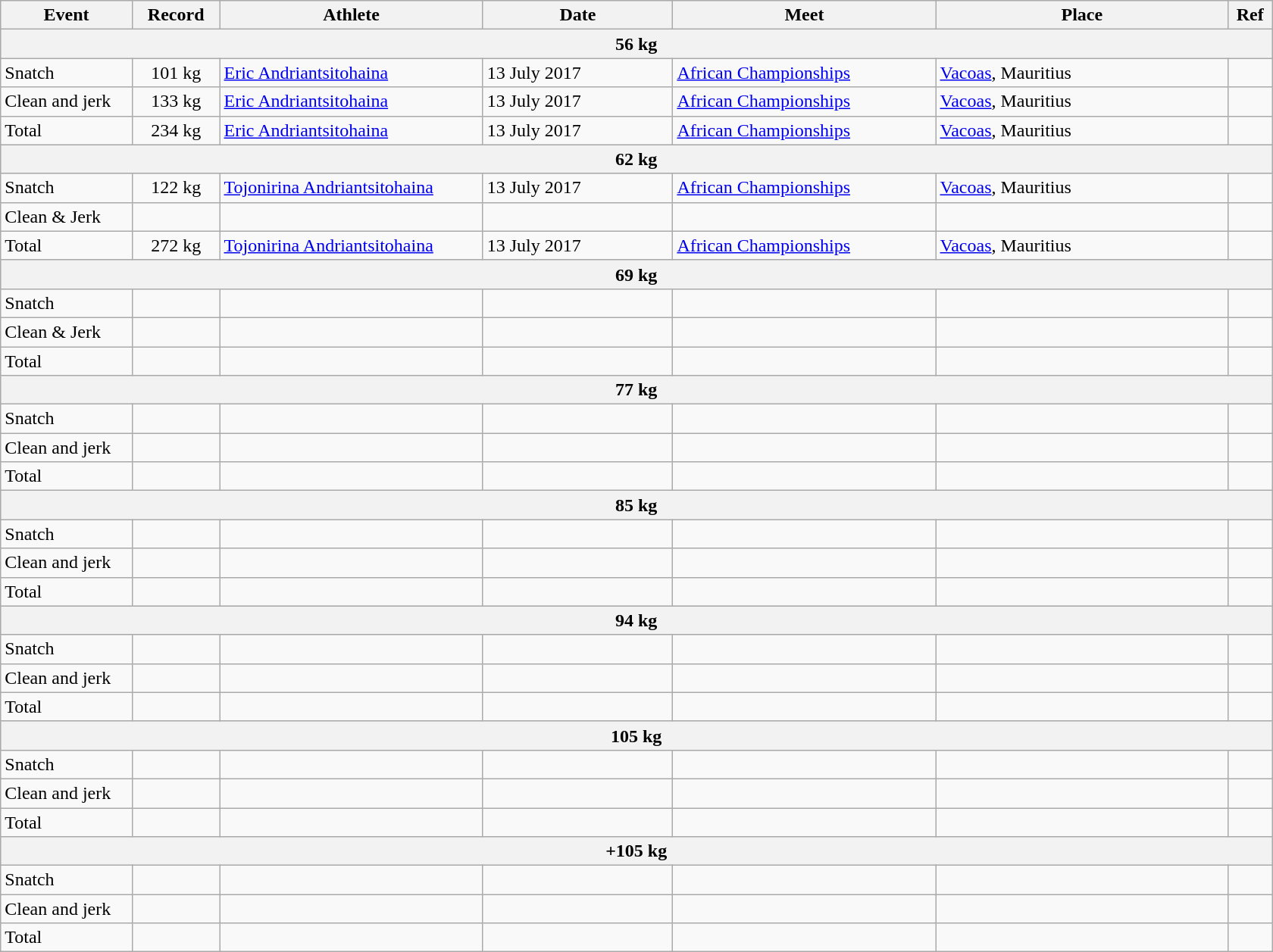<table class="wikitable">
<tr>
<th width=9%>Event</th>
<th width=6%>Record</th>
<th width=18%>Athlete</th>
<th width=13%>Date</th>
<th width=18%>Meet</th>
<th width=20%>Place</th>
<th width=3%>Ref</th>
</tr>
<tr bgcolor="#DDDDDD">
<th colspan="8">56 kg</th>
</tr>
<tr>
<td>Snatch</td>
<td align="center">101 kg</td>
<td><a href='#'>Eric Andriantsitohaina</a></td>
<td>13 July 2017</td>
<td><a href='#'>African Championships</a></td>
<td><a href='#'>Vacoas</a>, Mauritius</td>
<td></td>
</tr>
<tr>
<td>Clean and jerk</td>
<td align="center">133 kg</td>
<td><a href='#'>Eric Andriantsitohaina</a></td>
<td>13 July 2017</td>
<td><a href='#'>African Championships</a></td>
<td><a href='#'>Vacoas</a>, Mauritius</td>
<td></td>
</tr>
<tr>
<td>Total</td>
<td align="center">234 kg</td>
<td><a href='#'>Eric Andriantsitohaina</a></td>
<td>13 July 2017</td>
<td><a href='#'>African Championships</a></td>
<td><a href='#'>Vacoas</a>, Mauritius</td>
<td></td>
</tr>
<tr bgcolor="#DDDDDD">
<th colspan="8">62 kg</th>
</tr>
<tr>
<td>Snatch</td>
<td align="center">122 kg</td>
<td><a href='#'>Tojonirina Andriantsitohaina</a></td>
<td>13 July 2017</td>
<td><a href='#'>African Championships</a></td>
<td><a href='#'>Vacoas</a>, Mauritius</td>
<td></td>
</tr>
<tr>
<td>Clean & Jerk</td>
<td></td>
<td></td>
<td></td>
<td></td>
<td></td>
<td></td>
</tr>
<tr>
<td>Total</td>
<td align="center">272 kg</td>
<td><a href='#'>Tojonirina Andriantsitohaina</a></td>
<td>13 July 2017</td>
<td><a href='#'>African Championships</a></td>
<td><a href='#'>Vacoas</a>, Mauritius</td>
<td></td>
</tr>
<tr bgcolor="#DDDDDD">
<th colspan="8">69 kg</th>
</tr>
<tr>
<td>Snatch</td>
<td></td>
<td></td>
<td></td>
<td></td>
<td></td>
<td></td>
</tr>
<tr>
<td>Clean & Jerk</td>
<td align="center"></td>
<td></td>
<td></td>
<td></td>
<td></td>
<td></td>
</tr>
<tr>
<td>Total</td>
<td></td>
<td></td>
<td></td>
<td></td>
<td></td>
<td></td>
</tr>
<tr bgcolor="#DDDDDD">
<th colspan="8">77 kg</th>
</tr>
<tr>
<td>Snatch</td>
<td></td>
<td></td>
<td></td>
<td></td>
<td></td>
<td></td>
</tr>
<tr>
<td>Clean and jerk</td>
<td align="center"></td>
<td></td>
<td></td>
<td></td>
<td></td>
<td></td>
</tr>
<tr>
<td>Total</td>
<td></td>
<td></td>
<td></td>
<td></td>
<td></td>
<td></td>
</tr>
<tr bgcolor="#DDDDDD">
<th colspan="8">85 kg</th>
</tr>
<tr>
<td>Snatch</td>
<td align="center"></td>
<td></td>
<td></td>
<td></td>
<td></td>
<td></td>
</tr>
<tr>
<td>Clean and jerk</td>
<td align="center"></td>
<td></td>
<td></td>
<td></td>
<td></td>
<td></td>
</tr>
<tr>
<td>Total</td>
<td align="center"></td>
<td></td>
<td></td>
<td></td>
<td></td>
<td></td>
</tr>
<tr bgcolor="#DDDDDD">
<th colspan="8">94 kg</th>
</tr>
<tr>
<td>Snatch</td>
<td align="center"></td>
<td></td>
<td></td>
<td></td>
<td></td>
<td></td>
</tr>
<tr>
<td>Clean and jerk</td>
<td align="center"></td>
<td></td>
<td></td>
<td></td>
<td></td>
<td></td>
</tr>
<tr>
<td>Total</td>
<td align="center"></td>
<td></td>
<td></td>
<td></td>
<td></td>
<td></td>
</tr>
<tr bgcolor="#DDDDDD">
<th colspan="8">105 kg</th>
</tr>
<tr>
<td>Snatch</td>
<td></td>
<td></td>
<td></td>
<td></td>
<td></td>
<td></td>
</tr>
<tr>
<td>Clean and jerk</td>
<td align="center"></td>
<td></td>
<td></td>
<td></td>
<td></td>
<td></td>
</tr>
<tr>
<td>Total</td>
<td></td>
<td></td>
<td></td>
<td></td>
<td></td>
<td></td>
</tr>
<tr bgcolor="#DDDDDD">
<th colspan="8">+105 kg</th>
</tr>
<tr>
<td>Snatch</td>
<td align="center"></td>
<td></td>
<td></td>
<td></td>
<td></td>
<td></td>
</tr>
<tr>
<td>Clean and jerk</td>
<td></td>
<td></td>
<td></td>
<td></td>
<td></td>
<td></td>
</tr>
<tr>
<td>Total</td>
<td></td>
<td></td>
<td></td>
<td></td>
<td></td>
<td></td>
</tr>
</table>
